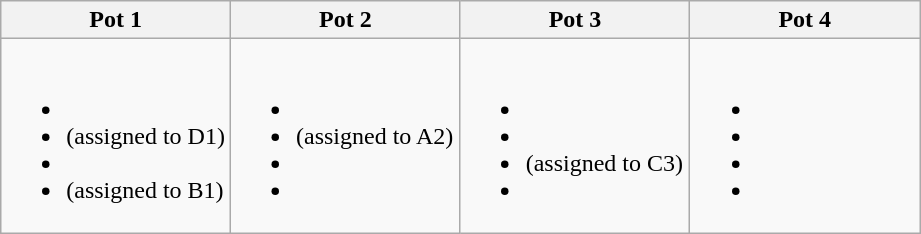<table class="wikitable">
<tr>
<th width=25%>Pot 1</th>
<th width=25%>Pot 2</th>
<th width=25%>Pot 3</th>
<th width=25%>Pot 4</th>
</tr>
<tr style="vertical-align: top;">
<td><br><ul><li></li><li> (assigned to D1)</li><li></li><li> (assigned to B1)</li></ul></td>
<td><br><ul><li></li><li> (assigned to A2)</li><li></li><li></li></ul></td>
<td><br><ul><li></li><li></li><li> (assigned to C3)</li><li></li></ul></td>
<td><br><ul><li></li><li></li><li></li><li></li></ul></td>
</tr>
</table>
